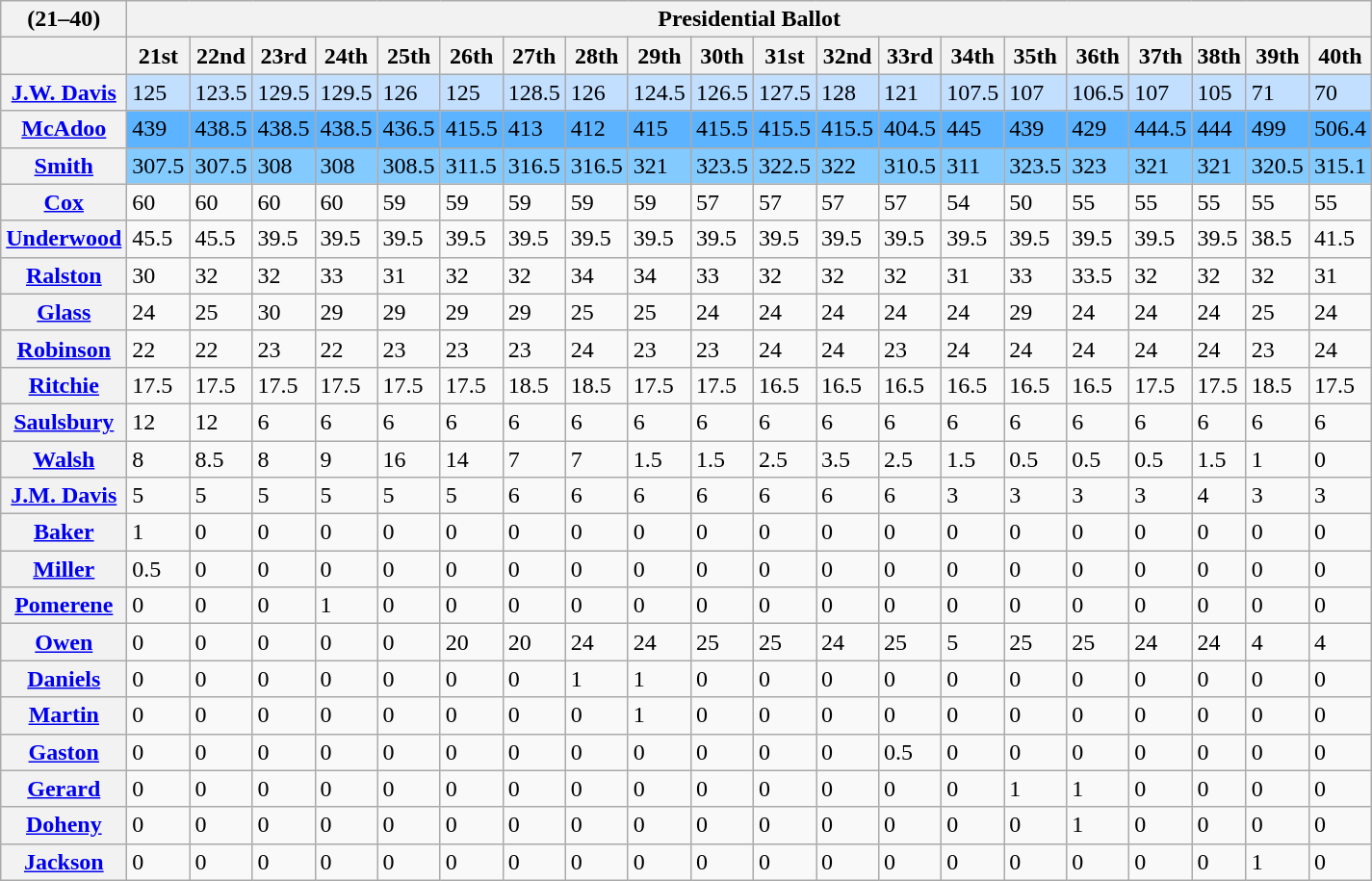<table class="wikitable collapsible collapsed">
<tr>
<th>(21–40)</th>
<th style="text-align:center" colspan="25"><strong>Presidential Ballot</strong></th>
</tr>
<tr>
<th></th>
<th>21st</th>
<th>22nd</th>
<th>23rd</th>
<th>24th</th>
<th>25th</th>
<th>26th</th>
<th>27th</th>
<th>28th</th>
<th>29th</th>
<th>30th</th>
<th>31st</th>
<th>32nd</th>
<th>33rd</th>
<th>34th</th>
<th>35th</th>
<th>36th</th>
<th>37th</th>
<th>38th</th>
<th>39th</th>
<th>40th</th>
</tr>
<tr>
<th><a href='#'>J.W. Davis</a></th>
<td style="background:#c2dfff">125</td>
<td style="background:#c2dfff">123.5</td>
<td style="background:#c2dfff">129.5</td>
<td style="background:#c2dfff">129.5</td>
<td style="background:#c2dfff">126</td>
<td style="background:#c2dfff">125</td>
<td style="background:#c2dfff">128.5</td>
<td style="background:#c2dfff">126</td>
<td style="background:#c2dfff">124.5</td>
<td style="background:#c2dfff">126.5</td>
<td style="background:#c2dfff">127.5</td>
<td style="background:#c2dfff">128</td>
<td style="background:#c2dfff">121</td>
<td style="background:#c2dfff">107.5</td>
<td style="background:#c2dfff">107</td>
<td style="background:#c2dfff">106.5</td>
<td style="background:#c2dfff">107</td>
<td style="background:#c2dfff">105</td>
<td style="background:#c2dfff">71</td>
<td style="background:#c2dfff">70</td>
</tr>
<tr>
<th><a href='#'>McAdoo</a></th>
<td style="background:#5cb3ff">439</td>
<td style="background:#5cb3ff">438.5</td>
<td style="background:#5cb3ff">438.5</td>
<td style="background:#5cb3ff">438.5</td>
<td style="background:#5cb3ff">436.5</td>
<td style="background:#5cb3ff">415.5</td>
<td style="background:#5cb3ff">413</td>
<td style="background:#5cb3ff">412</td>
<td style="background:#5cb3ff">415</td>
<td style="background:#5cb3ff">415.5</td>
<td style="background:#5cb3ff">415.5</td>
<td style="background:#5cb3ff">415.5</td>
<td style="background:#5cb3ff">404.5</td>
<td style="background:#5cb3ff">445</td>
<td style="background:#5cb3ff">439</td>
<td style="background:#5cb3ff">429</td>
<td style="background:#5cb3ff">444.5</td>
<td style="background:#5cb3ff">444</td>
<td style="background:#5cb3ff">499</td>
<td style="background:#5cb3ff">506.4</td>
</tr>
<tr>
<th><a href='#'>Smith</a></th>
<td style="background:#82caff">307.5</td>
<td style="background:#82caff">307.5</td>
<td style="background:#82caff">308</td>
<td style="background:#82caff">308</td>
<td style="background:#82caff">308.5</td>
<td style="background:#82caff">311.5</td>
<td style="background:#82caff">316.5</td>
<td style="background:#82caff">316.5</td>
<td style="background:#82caff">321</td>
<td style="background:#82caff">323.5</td>
<td style="background:#82caff">322.5</td>
<td style="background:#82caff">322</td>
<td style="background:#82caff">310.5</td>
<td style="background:#82caff">311</td>
<td style="background:#82caff">323.5</td>
<td style="background:#82caff">323</td>
<td style="background:#82caff">321</td>
<td style="background:#82caff">321</td>
<td style="background:#82caff">320.5</td>
<td style="background:#82caff">315.1</td>
</tr>
<tr>
<th><a href='#'>Cox</a></th>
<td>60</td>
<td>60</td>
<td>60</td>
<td>60</td>
<td>59</td>
<td>59</td>
<td>59</td>
<td>59</td>
<td>59</td>
<td>57</td>
<td>57</td>
<td>57</td>
<td>57</td>
<td>54</td>
<td>50</td>
<td>55</td>
<td>55</td>
<td>55</td>
<td>55</td>
<td>55</td>
</tr>
<tr>
<th><a href='#'>Underwood</a></th>
<td>45.5</td>
<td>45.5</td>
<td>39.5</td>
<td>39.5</td>
<td>39.5</td>
<td>39.5</td>
<td>39.5</td>
<td>39.5</td>
<td>39.5</td>
<td>39.5</td>
<td>39.5</td>
<td>39.5</td>
<td>39.5</td>
<td>39.5</td>
<td>39.5</td>
<td>39.5</td>
<td>39.5</td>
<td>39.5</td>
<td>38.5</td>
<td>41.5</td>
</tr>
<tr>
<th><a href='#'>Ralston</a></th>
<td>30</td>
<td>32</td>
<td>32</td>
<td>33</td>
<td>31</td>
<td>32</td>
<td>32</td>
<td>34</td>
<td>34</td>
<td>33</td>
<td>32</td>
<td>32</td>
<td>32</td>
<td>31</td>
<td>33</td>
<td>33.5</td>
<td>32</td>
<td>32</td>
<td>32</td>
<td>31</td>
</tr>
<tr>
<th><a href='#'>Glass</a></th>
<td>24</td>
<td>25</td>
<td>30</td>
<td>29</td>
<td>29</td>
<td>29</td>
<td>29</td>
<td>25</td>
<td>25</td>
<td>24</td>
<td>24</td>
<td>24</td>
<td>24</td>
<td>24</td>
<td>29</td>
<td>24</td>
<td>24</td>
<td>24</td>
<td>25</td>
<td>24</td>
</tr>
<tr>
<th><a href='#'>Robinson</a></th>
<td>22</td>
<td>22</td>
<td>23</td>
<td>22</td>
<td>23</td>
<td>23</td>
<td>23</td>
<td>24</td>
<td>23</td>
<td>23</td>
<td>24</td>
<td>24</td>
<td>23</td>
<td>24</td>
<td>24</td>
<td>24</td>
<td>24</td>
<td>24</td>
<td>23</td>
<td>24</td>
</tr>
<tr>
<th><a href='#'>Ritchie</a></th>
<td>17.5</td>
<td>17.5</td>
<td>17.5</td>
<td>17.5</td>
<td>17.5</td>
<td>17.5</td>
<td>18.5</td>
<td>18.5</td>
<td>17.5</td>
<td>17.5</td>
<td>16.5</td>
<td>16.5</td>
<td>16.5</td>
<td>16.5</td>
<td>16.5</td>
<td>16.5</td>
<td>17.5</td>
<td>17.5</td>
<td>18.5</td>
<td>17.5</td>
</tr>
<tr>
<th><a href='#'>Saulsbury</a></th>
<td>12</td>
<td>12</td>
<td>6</td>
<td>6</td>
<td>6</td>
<td>6</td>
<td>6</td>
<td>6</td>
<td>6</td>
<td>6</td>
<td>6</td>
<td>6</td>
<td>6</td>
<td>6</td>
<td>6</td>
<td>6</td>
<td>6</td>
<td>6</td>
<td>6</td>
<td>6</td>
</tr>
<tr>
<th><a href='#'>Walsh</a></th>
<td>8</td>
<td>8.5</td>
<td>8</td>
<td>9</td>
<td>16</td>
<td>14</td>
<td>7</td>
<td>7</td>
<td>1.5</td>
<td>1.5</td>
<td>2.5</td>
<td>3.5</td>
<td>2.5</td>
<td>1.5</td>
<td>0.5</td>
<td>0.5</td>
<td>0.5</td>
<td>1.5</td>
<td>1</td>
<td>0</td>
</tr>
<tr>
<th><a href='#'>J.M. Davis</a></th>
<td>5</td>
<td>5</td>
<td>5</td>
<td>5</td>
<td>5</td>
<td>5</td>
<td>6</td>
<td>6</td>
<td>6</td>
<td>6</td>
<td>6</td>
<td>6</td>
<td>6</td>
<td>3</td>
<td>3</td>
<td>3</td>
<td>3</td>
<td>4</td>
<td>3</td>
<td>3</td>
</tr>
<tr>
<th><a href='#'>Baker</a></th>
<td>1</td>
<td>0</td>
<td>0</td>
<td>0</td>
<td>0</td>
<td>0</td>
<td>0</td>
<td>0</td>
<td>0</td>
<td>0</td>
<td>0</td>
<td>0</td>
<td>0</td>
<td>0</td>
<td>0</td>
<td>0</td>
<td>0</td>
<td>0</td>
<td>0</td>
<td>0</td>
</tr>
<tr>
<th><a href='#'>Miller</a></th>
<td>0.5</td>
<td>0</td>
<td>0</td>
<td>0</td>
<td>0</td>
<td>0</td>
<td>0</td>
<td>0</td>
<td>0</td>
<td>0</td>
<td>0</td>
<td>0</td>
<td>0</td>
<td>0</td>
<td>0</td>
<td>0</td>
<td>0</td>
<td>0</td>
<td>0</td>
<td>0</td>
</tr>
<tr>
<th><a href='#'>Pomerene</a></th>
<td>0</td>
<td>0</td>
<td>0</td>
<td>1</td>
<td>0</td>
<td>0</td>
<td>0</td>
<td>0</td>
<td>0</td>
<td>0</td>
<td>0</td>
<td>0</td>
<td>0</td>
<td>0</td>
<td>0</td>
<td>0</td>
<td>0</td>
<td>0</td>
<td>0</td>
<td>0</td>
</tr>
<tr>
<th><a href='#'>Owen</a></th>
<td>0</td>
<td>0</td>
<td>0</td>
<td>0</td>
<td>0</td>
<td>20</td>
<td>20</td>
<td>24</td>
<td>24</td>
<td>25</td>
<td>25</td>
<td>24</td>
<td>25</td>
<td>5</td>
<td>25</td>
<td>25</td>
<td>24</td>
<td>24</td>
<td>4</td>
<td>4</td>
</tr>
<tr>
<th><a href='#'>Daniels</a></th>
<td>0</td>
<td>0</td>
<td>0</td>
<td>0</td>
<td>0</td>
<td>0</td>
<td>0</td>
<td>1</td>
<td>1</td>
<td>0</td>
<td>0</td>
<td>0</td>
<td>0</td>
<td>0</td>
<td>0</td>
<td>0</td>
<td>0</td>
<td>0</td>
<td>0</td>
<td>0</td>
</tr>
<tr>
<th><a href='#'>Martin</a></th>
<td>0</td>
<td>0</td>
<td>0</td>
<td>0</td>
<td>0</td>
<td>0</td>
<td>0</td>
<td>0</td>
<td>1</td>
<td>0</td>
<td>0</td>
<td>0</td>
<td>0</td>
<td>0</td>
<td>0</td>
<td>0</td>
<td>0</td>
<td>0</td>
<td>0</td>
<td>0</td>
</tr>
<tr>
<th><a href='#'>Gaston</a></th>
<td>0</td>
<td>0</td>
<td>0</td>
<td>0</td>
<td>0</td>
<td>0</td>
<td>0</td>
<td>0</td>
<td>0</td>
<td>0</td>
<td>0</td>
<td>0</td>
<td>0.5</td>
<td>0</td>
<td>0</td>
<td>0</td>
<td>0</td>
<td>0</td>
<td>0</td>
<td>0</td>
</tr>
<tr>
<th><a href='#'>Gerard</a></th>
<td>0</td>
<td>0</td>
<td>0</td>
<td>0</td>
<td>0</td>
<td>0</td>
<td>0</td>
<td>0</td>
<td>0</td>
<td>0</td>
<td>0</td>
<td>0</td>
<td>0</td>
<td>0</td>
<td>1</td>
<td>1</td>
<td>0</td>
<td>0</td>
<td>0</td>
<td>0</td>
</tr>
<tr>
<th><a href='#'>Doheny</a></th>
<td>0</td>
<td>0</td>
<td>0</td>
<td>0</td>
<td>0</td>
<td>0</td>
<td>0</td>
<td>0</td>
<td>0</td>
<td>0</td>
<td>0</td>
<td>0</td>
<td>0</td>
<td>0</td>
<td>0</td>
<td>1</td>
<td>0</td>
<td>0</td>
<td>0</td>
<td>0</td>
</tr>
<tr>
<th><a href='#'>Jackson</a></th>
<td>0</td>
<td>0</td>
<td>0</td>
<td>0</td>
<td>0</td>
<td>0</td>
<td>0</td>
<td>0</td>
<td>0</td>
<td>0</td>
<td>0</td>
<td>0</td>
<td>0</td>
<td>0</td>
<td>0</td>
<td>0</td>
<td>0</td>
<td>0</td>
<td>1</td>
<td>0</td>
</tr>
</table>
